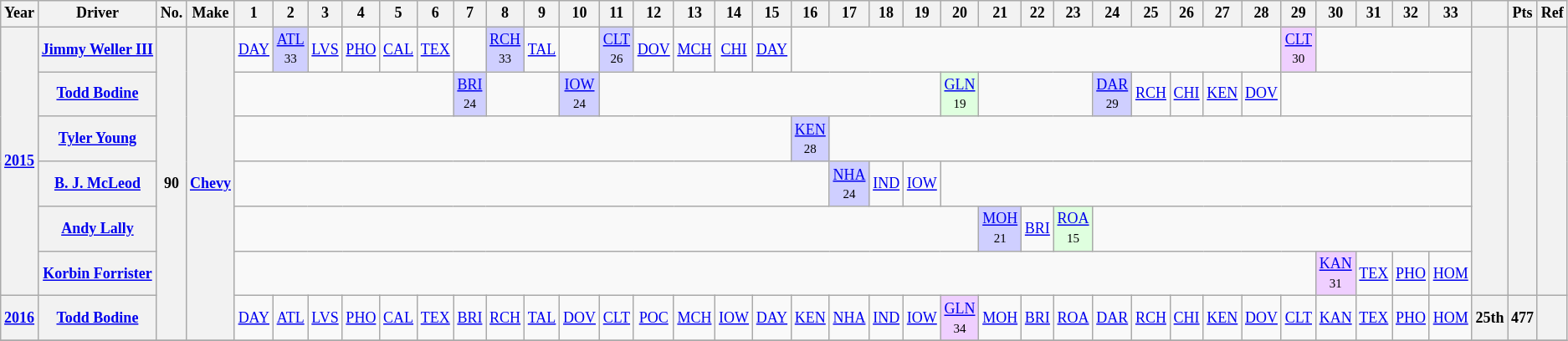<table class="wikitable" style="text-align:center; font-size:75%">
<tr>
<th>Year</th>
<th>Driver</th>
<th>No.</th>
<th>Make</th>
<th>1</th>
<th>2</th>
<th>3</th>
<th>4</th>
<th>5</th>
<th>6</th>
<th>7</th>
<th>8</th>
<th>9</th>
<th>10</th>
<th>11</th>
<th>12</th>
<th>13</th>
<th>14</th>
<th>15</th>
<th>16</th>
<th>17</th>
<th>18</th>
<th>19</th>
<th>20</th>
<th>21</th>
<th>22</th>
<th>23</th>
<th>24</th>
<th>25</th>
<th>26</th>
<th>27</th>
<th>28</th>
<th>29</th>
<th>30</th>
<th>31</th>
<th>32</th>
<th>33</th>
<th></th>
<th>Pts</th>
<th>Ref</th>
</tr>
<tr>
<th rowspan=6><a href='#'>2015</a></th>
<th><a href='#'>Jimmy Weller III</a></th>
<th rowspan=7>90</th>
<th rowspan=7><a href='#'>Chevy</a></th>
<td><a href='#'>DAY</a></td>
<td style="background:#CFCFFF;"><a href='#'>ATL</a><br><small>33</small></td>
<td><a href='#'>LVS</a></td>
<td><a href='#'>PHO</a></td>
<td><a href='#'>CAL</a></td>
<td><a href='#'>TEX</a></td>
<td></td>
<td style="background:#CFCFFF;"><a href='#'>RCH</a><br><small>33</small></td>
<td><a href='#'>TAL</a></td>
<td></td>
<td style="background:#CFCFFF;"><a href='#'>CLT</a><br><small>26</small></td>
<td><a href='#'>DOV</a></td>
<td><a href='#'>MCH</a></td>
<td><a href='#'>CHI</a></td>
<td><a href='#'>DAY</a></td>
<td colspan=13></td>
<td style="background:#EFCFFF;"><a href='#'>CLT</a><br><small>30</small></td>
<td colspan=4></td>
<th rowspan=6></th>
<th rowspan=6></th>
<th rowspan=6></th>
</tr>
<tr>
<th><a href='#'>Todd Bodine</a></th>
<td colspan=6></td>
<td style="background:#CFCFFF;"><a href='#'>BRI</a><br><small>24</small></td>
<td colspan=2></td>
<td style="background:#CFCFFF;"><a href='#'>IOW</a><br><small>24</small></td>
<td colspan=9></td>
<td style="background:#DFFFDF;"><a href='#'>GLN</a><br><small>19</small></td>
<td colspan=3></td>
<td style="background:#CFCFFF;"><a href='#'>DAR</a><br><small>29</small></td>
<td><a href='#'>RCH</a></td>
<td><a href='#'>CHI</a></td>
<td><a href='#'>KEN</a></td>
<td><a href='#'>DOV</a></td>
<td colspan=5></td>
</tr>
<tr>
<th><a href='#'>Tyler Young</a></th>
<td colspan=15></td>
<td style="background:#CFCFFF;"><a href='#'>KEN</a><br><small>28</small></td>
<td colspan=17></td>
</tr>
<tr>
<th><a href='#'>B. J. McLeod</a></th>
<td colspan=16></td>
<td style="background:#CFCFFF;"><a href='#'>NHA</a><br><small>24</small></td>
<td><a href='#'>IND</a></td>
<td><a href='#'>IOW</a></td>
<td colspan=14></td>
</tr>
<tr>
<th><a href='#'>Andy Lally</a></th>
<td colspan=20></td>
<td style="background:#CFCFFF;"><a href='#'>MOH</a><br><small>21</small></td>
<td><a href='#'>BRI</a></td>
<td style="background:#DFFFDF;"><a href='#'>ROA</a><br><small>15</small></td>
<td colspan=10></td>
</tr>
<tr>
<th><a href='#'>Korbin Forrister</a></th>
<td colspan=29></td>
<td style="background:#EFCFFF;"><a href='#'>KAN</a><br><small>31</small></td>
<td><a href='#'>TEX</a></td>
<td><a href='#'>PHO</a></td>
<td><a href='#'>HOM</a></td>
</tr>
<tr>
<th><a href='#'>2016</a></th>
<th><a href='#'>Todd Bodine</a></th>
<td><a href='#'>DAY</a></td>
<td><a href='#'>ATL</a></td>
<td><a href='#'>LVS</a></td>
<td><a href='#'>PHO</a></td>
<td><a href='#'>CAL</a></td>
<td><a href='#'>TEX</a></td>
<td><a href='#'>BRI</a></td>
<td><a href='#'>RCH</a></td>
<td><a href='#'>TAL</a></td>
<td><a href='#'>DOV</a></td>
<td><a href='#'>CLT</a></td>
<td><a href='#'>POC</a></td>
<td><a href='#'>MCH</a></td>
<td><a href='#'>IOW</a></td>
<td><a href='#'>DAY</a></td>
<td><a href='#'>KEN</a></td>
<td><a href='#'>NHA</a></td>
<td><a href='#'>IND</a></td>
<td><a href='#'>IOW</a></td>
<td style="background:#EFCFFF;"><a href='#'>GLN</a><br><small>34</small></td>
<td><a href='#'>MOH</a></td>
<td><a href='#'>BRI</a></td>
<td><a href='#'>ROA</a></td>
<td><a href='#'>DAR</a></td>
<td><a href='#'>RCH</a></td>
<td><a href='#'>CHI</a></td>
<td><a href='#'>KEN</a></td>
<td><a href='#'>DOV</a></td>
<td><a href='#'>CLT</a></td>
<td><a href='#'>KAN</a></td>
<td><a href='#'>TEX</a></td>
<td><a href='#'>PHO</a></td>
<td><a href='#'>HOM</a></td>
<th>25th</th>
<th>477</th>
<th></th>
</tr>
<tr>
</tr>
</table>
